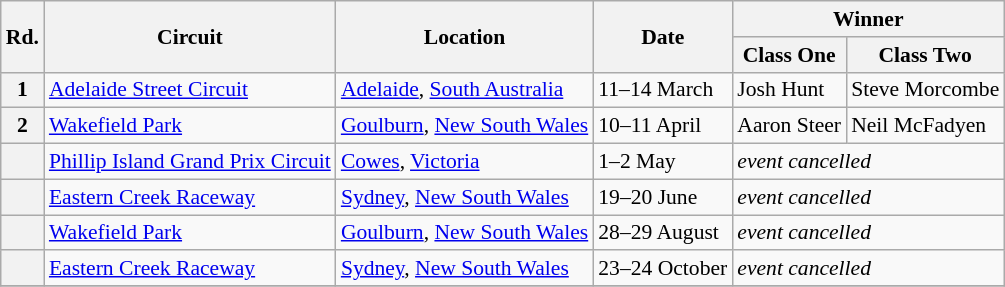<table class="wikitable" style="font-size: 90%">
<tr>
<th rowspan=2>Rd.</th>
<th rowspan=2>Circuit</th>
<th rowspan=2>Location</th>
<th rowspan=2>Date</th>
<th colspan=2>Winner</th>
</tr>
<tr>
<th>Class One</th>
<th>Class Two</th>
</tr>
<tr>
<th>1</th>
<td><a href='#'>Adelaide Street Circuit</a></td>
<td><a href='#'>Adelaide</a>, <a href='#'>South Australia</a></td>
<td>11–14 March</td>
<td>Josh Hunt</td>
<td>Steve Morcombe</td>
</tr>
<tr>
<th>2</th>
<td><a href='#'>Wakefield Park</a></td>
<td><a href='#'>Goulburn</a>, <a href='#'>New South Wales</a></td>
<td>10–11 April</td>
<td>Aaron Steer</td>
<td>Neil McFadyen</td>
</tr>
<tr>
<th></th>
<td><a href='#'>Phillip Island Grand Prix Circuit</a></td>
<td><a href='#'>Cowes</a>, <a href='#'>Victoria</a></td>
<td>1–2 May</td>
<td colspan=2><em>event cancelled</em></td>
</tr>
<tr>
<th></th>
<td><a href='#'>Eastern Creek Raceway</a></td>
<td><a href='#'>Sydney</a>, <a href='#'>New South Wales</a></td>
<td>19–20 June</td>
<td colspan=2><em>event cancelled</em></td>
</tr>
<tr>
<th></th>
<td><a href='#'>Wakefield Park</a></td>
<td><a href='#'>Goulburn</a>, <a href='#'>New South Wales</a></td>
<td>28–29 August</td>
<td colspan=2><em>event cancelled</em></td>
</tr>
<tr>
<th></th>
<td><a href='#'>Eastern Creek Raceway</a></td>
<td><a href='#'>Sydney</a>, <a href='#'>New South Wales</a></td>
<td>23–24 October</td>
<td colspan=2><em>event cancelled</em></td>
</tr>
<tr>
</tr>
</table>
